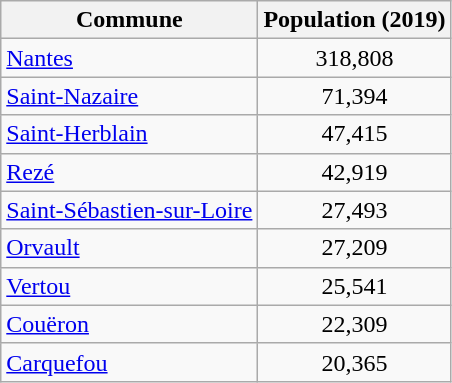<table class=wikitable>
<tr>
<th>Commune</th>
<th>Population (2019)</th>
</tr>
<tr>
<td><a href='#'>Nantes</a></td>
<td style="text-align: center;">318,808</td>
</tr>
<tr>
<td><a href='#'>Saint-Nazaire</a></td>
<td style="text-align: center;">71,394</td>
</tr>
<tr>
<td><a href='#'>Saint-Herblain</a></td>
<td style="text-align: center;">47,415</td>
</tr>
<tr>
<td><a href='#'>Rezé</a></td>
<td style="text-align: center;">42,919</td>
</tr>
<tr>
<td><a href='#'>Saint-Sébastien-sur-Loire</a></td>
<td style="text-align: center;">27,493</td>
</tr>
<tr>
<td><a href='#'>Orvault</a></td>
<td style="text-align: center;">27,209</td>
</tr>
<tr>
<td><a href='#'>Vertou</a></td>
<td style="text-align: center;">25,541</td>
</tr>
<tr>
<td><a href='#'>Couëron</a></td>
<td style="text-align: center;">22,309</td>
</tr>
<tr>
<td><a href='#'>Carquefou</a></td>
<td style="text-align: center;">20,365</td>
</tr>
</table>
